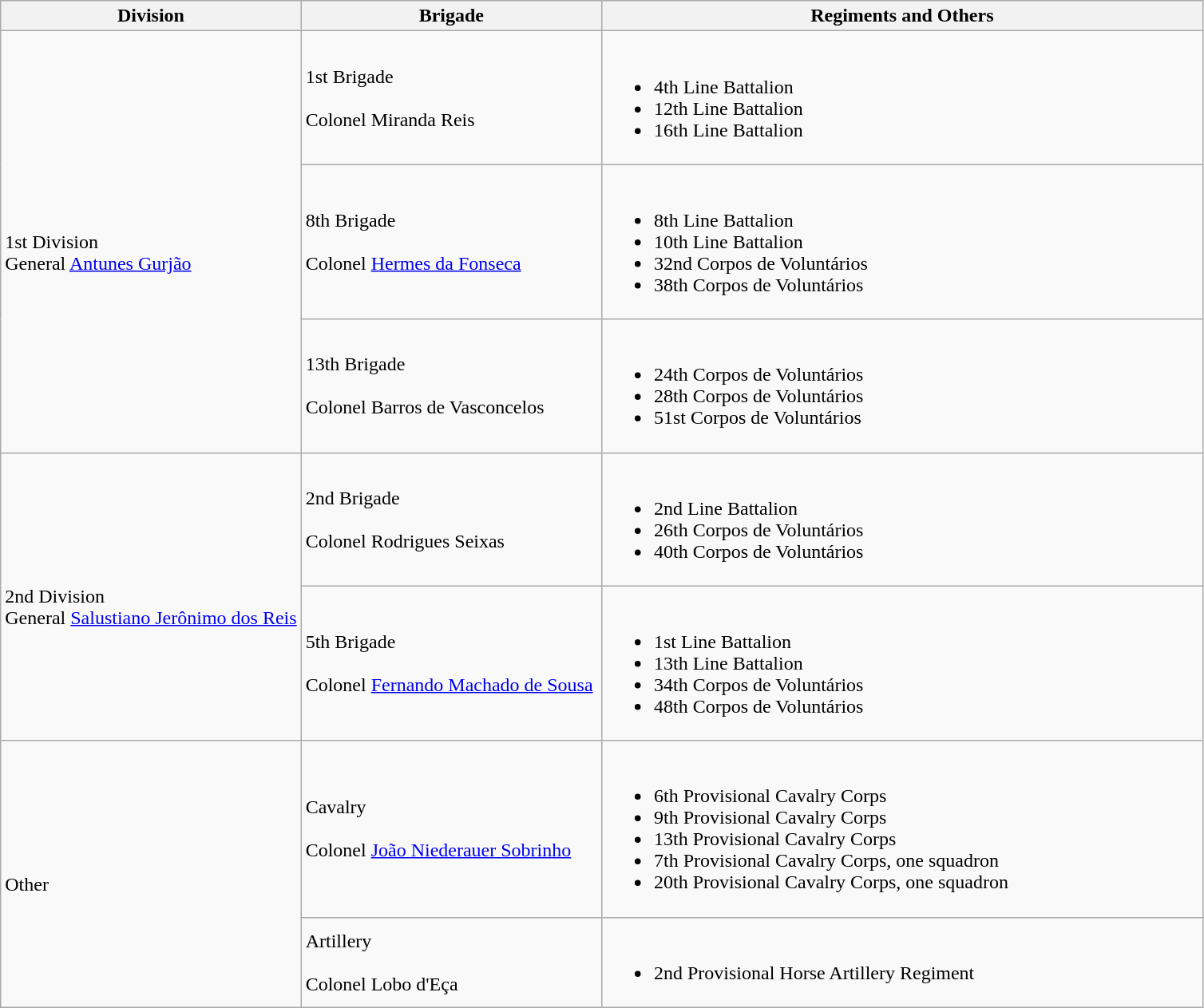<table class="wikitable">
<tr>
<th style="width:25%;">Division</th>
<th style="width:25%;">Brigade</th>
<th>Regiments and Others</th>
</tr>
<tr>
<td rowspan=3><br>1st Division
<br>
General <a href='#'>Antunes Gurjão</a></td>
<td>1st Brigade<br><br>
Colonel Miranda Reis</td>
<td><br><ul><li>4th Line Battalion</li><li>12th Line Battalion</li><li>16th Line Battalion</li></ul></td>
</tr>
<tr>
<td>8th Brigade<br><br>
Colonel <a href='#'>Hermes da Fonseca</a></td>
<td><br><ul><li>8th Line Battalion</li><li>10th Line Battalion</li><li>32nd Corpos de Voluntários</li><li>38th Corpos de Voluntários</li></ul></td>
</tr>
<tr>
<td>13th Brigade<br><br>
Colonel Barros de Vasconcelos</td>
<td><br><ul><li>24th Corpos de Voluntários</li><li>28th Corpos de Voluntários</li><li>51st Corpos de Voluntários</li></ul></td>
</tr>
<tr>
<td rowspan=2><br>2nd Division
<br>
General <a href='#'>Salustiano Jerônimo dos Reis</a></td>
<td>2nd Brigade<br><br>
Colonel Rodrigues Seixas</td>
<td><br><ul><li>2nd Line Battalion</li><li>26th Corpos de Voluntários</li><li>40th Corpos de Voluntários</li></ul></td>
</tr>
<tr>
<td>5th Brigade<br><br>
Colonel <a href='#'>Fernando Machado de Sousa</a></td>
<td><br><ul><li>1st Line Battalion</li><li>13th Line Battalion</li><li>34th Corpos de Voluntários</li><li>48th Corpos de Voluntários</li></ul></td>
</tr>
<tr>
<td rowspan=2><br>Other</td>
<td>Cavalry<br><br>
Colonel <a href='#'>João Niederauer Sobrinho</a></td>
<td><br><ul><li>6th Provisional Cavalry Corps</li><li>9th Provisional Cavalry Corps</li><li>13th Provisional Cavalry Corps</li><li>7th Provisional Cavalry Corps, one squadron</li><li>20th Provisional Cavalry Corps, one squadron</li></ul></td>
</tr>
<tr>
<td>Artillery<br><br>
Colonel Lobo d'Eça</td>
<td><br><ul><li>2nd Provisional Horse Artillery Regiment</li></ul></td>
</tr>
</table>
